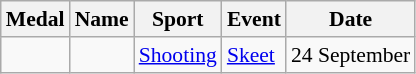<table class="wikitable sortable" style="font-size:90%">
<tr>
<th>Medal</th>
<th>Name</th>
<th>Sport</th>
<th>Event</th>
<th>Date</th>
</tr>
<tr>
<td></td>
<td></td>
<td><a href='#'>Shooting</a></td>
<td><a href='#'>Skeet</a></td>
<td>24 September</td>
</tr>
</table>
